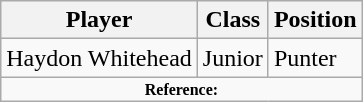<table class="wikitable">
<tr ;>
<th>Player</th>
<th>Class</th>
<th>Position</th>
</tr>
<tr>
<td>Haydon Whitehead</td>
<td>Junior</td>
<td>Punter</td>
</tr>
<tr>
<td colspan="3"  style="font-size:8pt; text-align:center;"><strong>Reference:</strong></td>
</tr>
</table>
